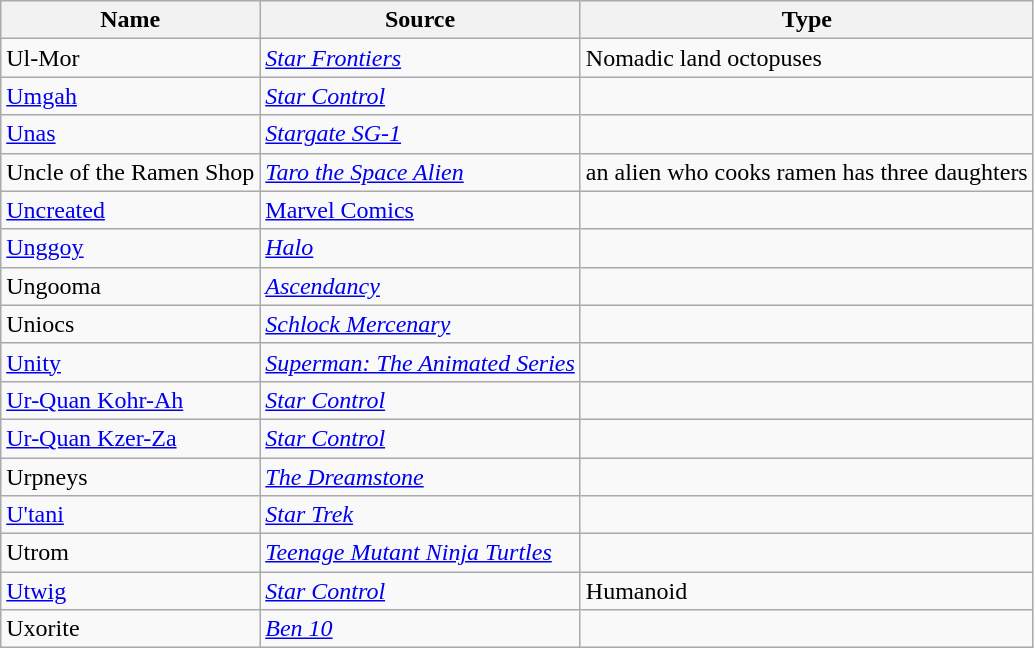<table class="wikitable sortable">
<tr>
<th>Name</th>
<th>Source</th>
<th>Type</th>
</tr>
<tr>
<td>Ul-Mor</td>
<td><em><a href='#'>Star Frontiers</a></em></td>
<td>Nomadic land octopuses</td>
</tr>
<tr>
<td><a href='#'>Umgah</a></td>
<td><em><a href='#'>Star Control</a></em></td>
<td></td>
</tr>
<tr>
<td><a href='#'>Unas</a></td>
<td><em><a href='#'>Stargate SG-1</a></em></td>
<td></td>
</tr>
<tr>
<td>Uncle of the Ramen Shop</td>
<td><em><a href='#'>Taro the Space Alien</a></em></td>
<td>an alien who cooks ramen has three daughters</td>
</tr>
<tr>
<td><a href='#'>Uncreated</a></td>
<td><a href='#'>Marvel Comics</a></td>
<td></td>
</tr>
<tr>
<td><a href='#'>Unggoy</a></td>
<td><em><a href='#'>Halo</a></em></td>
<td></td>
</tr>
<tr>
<td>Ungooma</td>
<td><em><a href='#'>Ascendancy</a></em></td>
<td></td>
</tr>
<tr>
<td>Uniocs</td>
<td><em><a href='#'>Schlock Mercenary</a></em></td>
<td></td>
</tr>
<tr>
<td><a href='#'>Unity</a></td>
<td><em><a href='#'>Superman: The Animated Series</a></em></td>
<td></td>
</tr>
<tr>
<td><a href='#'>Ur-Quan Kohr-Ah</a></td>
<td><em><a href='#'>Star Control</a></em></td>
<td></td>
</tr>
<tr>
<td><a href='#'>Ur-Quan Kzer-Za</a></td>
<td><em><a href='#'>Star Control</a></em></td>
<td></td>
</tr>
<tr>
<td>Urpneys</td>
<td><em><a href='#'>The Dreamstone</a></em></td>
<td></td>
</tr>
<tr>
<td><a href='#'>U'tani</a></td>
<td><em><a href='#'>Star Trek</a></em></td>
<td></td>
</tr>
<tr>
<td>Utrom</td>
<td><em><a href='#'>Teenage Mutant Ninja Turtles</a></em></td>
<td></td>
</tr>
<tr>
<td><a href='#'>Utwig</a></td>
<td><em><a href='#'>Star Control</a></em></td>
<td>Humanoid</td>
</tr>
<tr>
<td>Uxorite</td>
<td><em><a href='#'>Ben 10</a></em></td>
<td></td>
</tr>
</table>
